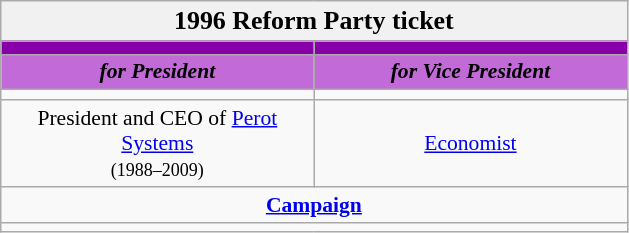<table class="wikitable" style="font-size:90%; text-align:center;">
<tr>
<td style="background:#f1f1f1;" colspan="30"><big><strong>1996 Reform Party ticket</strong></big></td>
</tr>
<tr>
<th style="width:3em; font-size:135%; background:#8800AA; width:200px;"><a href='#'></a></th>
<th style="width:3em; font-size:135%; background:#8800AA; width:200px;"><a href='#'></a></th>
</tr>
<tr style="color:#000; font-size:100%; background:#C26AD8;">
<td style="width:3em; width:200px;"><strong><em>for President</em></strong></td>
<td style="width:3em; width:200px;"><strong><em>for Vice President</em></strong></td>
</tr>
<tr>
<td></td>
<td></td>
</tr>
<tr>
<td>President and CEO of <a href='#'>Perot Systems</a> <br><small>(1988–2009)</small></td>
<td><a href='#'>Economist</a></td>
</tr>
<tr>
<td colspan=2><a href='#'><strong>Campaign</strong></a></td>
</tr>
<tr>
<td colspan=2></td>
</tr>
</table>
